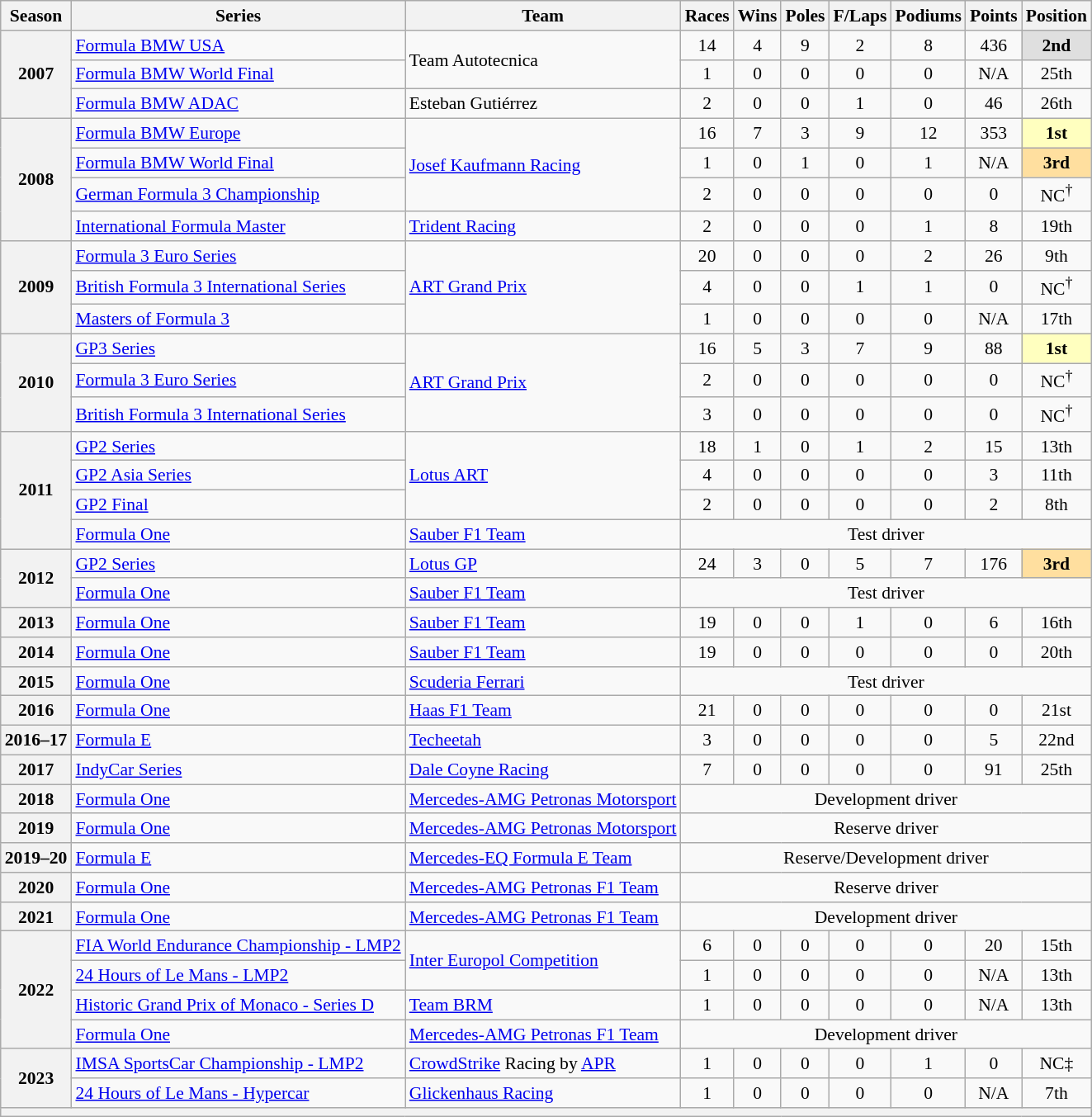<table class="wikitable" style="font-size: 90%; text-align:center">
<tr>
<th>Season</th>
<th>Series</th>
<th>Team</th>
<th>Races</th>
<th>Wins</th>
<th>Poles</th>
<th>F/Laps</th>
<th>Podiums</th>
<th>Points</th>
<th>Position</th>
</tr>
<tr>
<th rowspan=3>2007</th>
<td align=left><a href='#'>Formula BMW USA</a></td>
<td align=left rowspan=2>Team Autotecnica</td>
<td>14</td>
<td>4</td>
<td>9</td>
<td>2</td>
<td>8</td>
<td>436</td>
<td style="background:#DFDFDF;"><strong>2nd</strong></td>
</tr>
<tr>
<td align=left><a href='#'>Formula BMW World Final</a></td>
<td>1</td>
<td>0</td>
<td>0</td>
<td>0</td>
<td>0</td>
<td>N/A</td>
<td>25th</td>
</tr>
<tr>
<td align=left><a href='#'>Formula BMW ADAC</a></td>
<td align=left>Esteban Gutiérrez</td>
<td>2</td>
<td>0</td>
<td>0</td>
<td>1</td>
<td>0</td>
<td>46</td>
<td>26th</td>
</tr>
<tr>
<th rowspan=4>2008</th>
<td align=left><a href='#'>Formula BMW Europe</a></td>
<td align=left rowspan=3><a href='#'>Josef Kaufmann Racing</a></td>
<td>16</td>
<td>7</td>
<td>3</td>
<td>9</td>
<td>12</td>
<td>353</td>
<td style="background:#FFFFBF;"><strong>1st</strong></td>
</tr>
<tr>
<td align=left><a href='#'>Formula BMW World Final</a></td>
<td>1</td>
<td>0</td>
<td>1</td>
<td>0</td>
<td>1</td>
<td>N/A</td>
<td style="background:#FFDF9F;"><strong>3rd</strong></td>
</tr>
<tr>
<td align=left><a href='#'>German Formula 3 Championship</a></td>
<td>2</td>
<td>0</td>
<td>0</td>
<td>0</td>
<td>0</td>
<td>0</td>
<td>NC<sup>†</sup></td>
</tr>
<tr>
<td align=left><a href='#'>International Formula Master</a></td>
<td align=left><a href='#'>Trident Racing</a></td>
<td>2</td>
<td>0</td>
<td>0</td>
<td>0</td>
<td>1</td>
<td>8</td>
<td>19th</td>
</tr>
<tr>
<th rowspan=3>2009</th>
<td align=left><a href='#'>Formula 3 Euro Series</a></td>
<td align=left rowspan=3><a href='#'>ART Grand Prix</a></td>
<td>20</td>
<td>0</td>
<td>0</td>
<td>0</td>
<td>2</td>
<td>26</td>
<td>9th</td>
</tr>
<tr>
<td align=left><a href='#'>British Formula 3 International Series</a></td>
<td>4</td>
<td>0</td>
<td>0</td>
<td>1</td>
<td>1</td>
<td>0</td>
<td>NC<sup>†</sup></td>
</tr>
<tr>
<td align=left><a href='#'>Masters of Formula 3</a></td>
<td>1</td>
<td>0</td>
<td>0</td>
<td>0</td>
<td>0</td>
<td>N/A</td>
<td>17th</td>
</tr>
<tr>
<th rowspan=3>2010</th>
<td align=left><a href='#'>GP3 Series</a></td>
<td align=left rowspan=3><a href='#'>ART Grand Prix</a></td>
<td>16</td>
<td>5</td>
<td>3</td>
<td>7</td>
<td>9</td>
<td>88</td>
<td style="background:#FFFFBF;"><strong>1st</strong></td>
</tr>
<tr>
<td align=left><a href='#'>Formula 3 Euro Series</a></td>
<td>2</td>
<td>0</td>
<td>0</td>
<td>0</td>
<td>0</td>
<td>0</td>
<td>NC<sup>†</sup></td>
</tr>
<tr>
<td align=left><a href='#'>British Formula 3 International Series</a></td>
<td>3</td>
<td>0</td>
<td>0</td>
<td>0</td>
<td>0</td>
<td>0</td>
<td>NC<sup>†</sup></td>
</tr>
<tr>
<th rowspan=4>2011</th>
<td align=left><a href='#'>GP2 Series</a></td>
<td align=left rowspan=3><a href='#'>Lotus ART</a></td>
<td>18</td>
<td>1</td>
<td>0</td>
<td>1</td>
<td>2</td>
<td>15</td>
<td>13th</td>
</tr>
<tr>
<td align=left><a href='#'>GP2 Asia Series</a></td>
<td>4</td>
<td>0</td>
<td>0</td>
<td>0</td>
<td>0</td>
<td>3</td>
<td>11th</td>
</tr>
<tr>
<td align=left><a href='#'>GP2 Final</a></td>
<td>2</td>
<td>0</td>
<td>0</td>
<td>0</td>
<td>0</td>
<td>2</td>
<td>8th</td>
</tr>
<tr>
<td align=left><a href='#'>Formula One</a></td>
<td align=left><a href='#'>Sauber F1 Team</a></td>
<td colspan=7>Test driver</td>
</tr>
<tr>
<th rowspan=2>2012</th>
<td align=left><a href='#'>GP2 Series</a></td>
<td align=left><a href='#'>Lotus GP</a></td>
<td>24</td>
<td>3</td>
<td>0</td>
<td>5</td>
<td>7</td>
<td>176</td>
<td style="background:#FFDF9F;"><strong>3rd</strong></td>
</tr>
<tr>
<td align=left><a href='#'>Formula One</a></td>
<td align=left><a href='#'>Sauber F1 Team</a></td>
<td colspan=7>Test driver</td>
</tr>
<tr>
<th>2013</th>
<td align=left><a href='#'>Formula One</a></td>
<td align=left><a href='#'>Sauber F1 Team</a></td>
<td>19</td>
<td>0</td>
<td>0</td>
<td>1</td>
<td>0</td>
<td>6</td>
<td>16th</td>
</tr>
<tr>
<th>2014</th>
<td align=left><a href='#'>Formula One</a></td>
<td align=left><a href='#'>Sauber F1 Team</a></td>
<td>19</td>
<td>0</td>
<td>0</td>
<td>0</td>
<td>0</td>
<td>0</td>
<td>20th</td>
</tr>
<tr>
<th>2015</th>
<td align=left><a href='#'>Formula One</a></td>
<td align=left><a href='#'>Scuderia Ferrari</a></td>
<td colspan="7">Test driver</td>
</tr>
<tr>
<th>2016</th>
<td align=left><a href='#'>Formula One</a></td>
<td align=left><a href='#'>Haas F1 Team</a></td>
<td>21</td>
<td>0</td>
<td>0</td>
<td>0</td>
<td>0</td>
<td>0</td>
<td>21st</td>
</tr>
<tr>
<th>2016–17</th>
<td align=left><a href='#'>Formula E</a></td>
<td align=left><a href='#'>Techeetah</a></td>
<td>3</td>
<td>0</td>
<td>0</td>
<td>0</td>
<td>0</td>
<td>5</td>
<td>22nd</td>
</tr>
<tr>
<th>2017</th>
<td align=left><a href='#'>IndyCar Series</a></td>
<td align=left><a href='#'>Dale Coyne Racing</a></td>
<td>7</td>
<td>0</td>
<td>0</td>
<td>0</td>
<td>0</td>
<td>91</td>
<td>25th</td>
</tr>
<tr>
<th>2018</th>
<td align=left><a href='#'>Formula One</a></td>
<td align=left><a href='#'>Mercedes-AMG Petronas Motorsport</a></td>
<td colspan="7">Development driver</td>
</tr>
<tr>
<th>2019</th>
<td align=left><a href='#'>Formula One</a></td>
<td align=left><a href='#'>Mercedes-AMG Petronas Motorsport</a></td>
<td colspan="7">Reserve driver</td>
</tr>
<tr>
<th>2019–20</th>
<td align=left><a href='#'>Formula E</a></td>
<td align=left><a href='#'>Mercedes-EQ Formula E Team</a></td>
<td colspan="7">Reserve/Development driver</td>
</tr>
<tr>
<th>2020</th>
<td align=left><a href='#'>Formula One</a></td>
<td align=left><a href='#'>Mercedes-AMG Petronas F1 Team</a></td>
<td colspan="7">Reserve driver</td>
</tr>
<tr>
<th>2021</th>
<td align=left><a href='#'>Formula One</a></td>
<td align=left><a href='#'>Mercedes-AMG Petronas F1 Team</a></td>
<td colspan="7">Development driver</td>
</tr>
<tr>
<th rowspan="4">2022</th>
<td align=left><a href='#'>FIA World Endurance Championship - LMP2</a></td>
<td rowspan="2" align="left"><a href='#'>Inter Europol Competition</a></td>
<td>6</td>
<td>0</td>
<td>0</td>
<td>0</td>
<td>0</td>
<td>20</td>
<td>15th</td>
</tr>
<tr>
<td align=left><a href='#'>24 Hours of Le Mans - LMP2</a></td>
<td>1</td>
<td>0</td>
<td>0</td>
<td>0</td>
<td>0</td>
<td>N/A</td>
<td>13th</td>
</tr>
<tr>
<td align=left><a href='#'>Historic Grand Prix of Monaco - Series D</a></td>
<td align=left><a href='#'>Team BRM</a></td>
<td>1</td>
<td>0</td>
<td>0</td>
<td>0</td>
<td>0</td>
<td>N/A</td>
<td>13th</td>
</tr>
<tr>
<td align=left><a href='#'>Formula One</a></td>
<td align=left><a href='#'>Mercedes-AMG Petronas F1 Team</a></td>
<td colspan="7">Development driver</td>
</tr>
<tr>
<th rowspan="2">2023</th>
<td align=left><a href='#'>IMSA SportsCar Championship - LMP2</a></td>
<td align=left><a href='#'>CrowdStrike</a> Racing by <a href='#'>APR</a></td>
<td>1</td>
<td>0</td>
<td>0</td>
<td>0</td>
<td>1</td>
<td>0</td>
<td>NC‡</td>
</tr>
<tr>
<td align=left><a href='#'>24 Hours of Le Mans - Hypercar</a></td>
<td align=left><a href='#'>Glickenhaus Racing</a></td>
<td>1</td>
<td>0</td>
<td>0</td>
<td>0</td>
<td>0</td>
<td>N/A</td>
<td>7th</td>
</tr>
<tr>
<th colspan="10"></th>
</tr>
</table>
